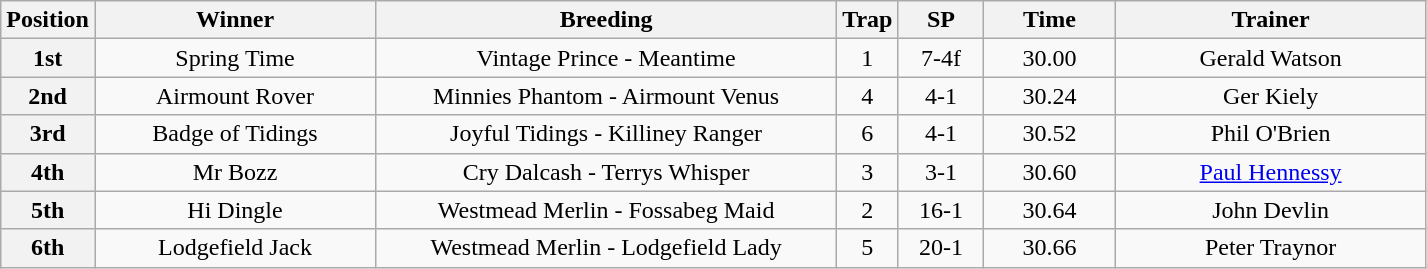<table class="wikitable" style="text-align: center">
<tr>
<th width=30>Position</th>
<th width=180>Winner</th>
<th width=300>Breeding</th>
<th width=30>Trap</th>
<th width=50>SP</th>
<th width=80>Time</th>
<th width=200>Trainer</th>
</tr>
<tr>
<th>1st</th>
<td>Spring Time</td>
<td>Vintage Prince - Meantime</td>
<td>1</td>
<td>7-4f</td>
<td>30.00</td>
<td>Gerald Watson</td>
</tr>
<tr>
<th>2nd</th>
<td>Airmount Rover</td>
<td>Minnies Phantom - Airmount Venus</td>
<td>4</td>
<td>4-1</td>
<td>30.24</td>
<td>Ger Kiely</td>
</tr>
<tr>
<th>3rd</th>
<td>Badge of Tidings</td>
<td>Joyful Tidings - Killiney Ranger</td>
<td>6</td>
<td>4-1</td>
<td>30.52</td>
<td>Phil O'Brien</td>
</tr>
<tr>
<th>4th</th>
<td>Mr Bozz</td>
<td>Cry Dalcash - Terrys Whisper</td>
<td>3</td>
<td>3-1</td>
<td>30.60</td>
<td><a href='#'>Paul Hennessy</a></td>
</tr>
<tr>
<th>5th</th>
<td>Hi Dingle</td>
<td>Westmead Merlin - Fossabeg Maid</td>
<td>2</td>
<td>16-1</td>
<td>30.64</td>
<td>John Devlin</td>
</tr>
<tr>
<th>6th</th>
<td>Lodgefield Jack</td>
<td>Westmead Merlin - Lodgefield Lady</td>
<td>5</td>
<td>20-1</td>
<td>30.66</td>
<td>Peter Traynor</td>
</tr>
</table>
